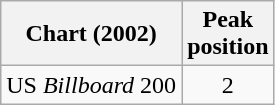<table class="wikitable">
<tr>
<th>Chart (2002)</th>
<th>Peak<br>position</th>
</tr>
<tr>
<td>US <em>Billboard</em> 200</td>
<td align="center">2</td>
</tr>
</table>
